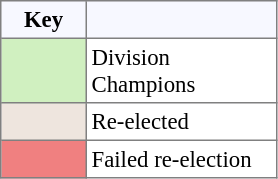<table bgcolor="#f7f8ff" cellpadding="3" cellspacing="0" border="1" style="font-size: 95%; border: gray solid 1px; border-collapse: collapse;text-align:center;">
<tr>
<th width=50>Key</th>
<th width=120></th>
</tr>
<tr>
<td style="background:#D0F0C0;" width="20"></td>
<td bgcolor="#ffffff" align="left">Division Champions</td>
</tr>
<tr>
<td style="background: #eee5de" width="20"></td>
<td bgcolor="#ffffff" align=left>Re-elected</td>
</tr>
<tr>
<td style="background: #F08080" width="20"></td>
<td bgcolor="#ffffff" align="left">Failed re-election</td>
</tr>
</table>
